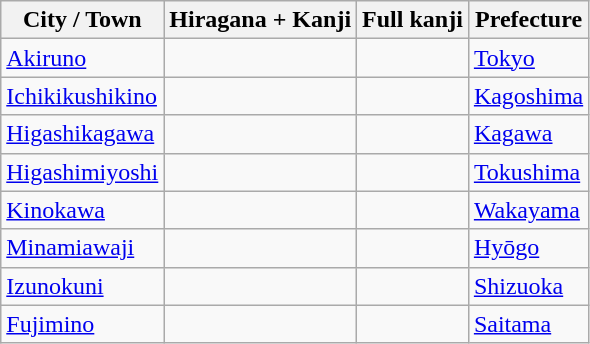<table class="wikitable sortable">
<tr>
<th>City / Town<br></th>
<th>Hiragana + Kanji<br></th>
<th>Full kanji<br></th>
<th>Prefecture<br></th>
</tr>
<tr>
<td><a href='#'>Akiruno</a></td>
<td></td>
<td></td>
<td><a href='#'>Tokyo</a></td>
</tr>
<tr>
<td><a href='#'>Ichikikushikino</a></td>
<td></td>
<td></td>
<td><a href='#'>Kagoshima</a></td>
</tr>
<tr>
<td><a href='#'>Higashikagawa</a></td>
<td></td>
<td></td>
<td><a href='#'>Kagawa</a></td>
</tr>
<tr>
<td><a href='#'>Higashimiyoshi</a></td>
<td></td>
<td></td>
<td><a href='#'>Tokushima</a></td>
</tr>
<tr>
<td><a href='#'>Kinokawa</a></td>
<td></td>
<td></td>
<td><a href='#'>Wakayama</a></td>
</tr>
<tr>
<td><a href='#'>Minamiawaji</a></td>
<td></td>
<td></td>
<td><a href='#'>Hyōgo</a></td>
</tr>
<tr>
<td><a href='#'>Izunokuni</a></td>
<td></td>
<td></td>
<td><a href='#'>Shizuoka</a></td>
</tr>
<tr>
<td><a href='#'>Fujimino</a></td>
<td></td>
<td></td>
<td><a href='#'>Saitama</a></td>
</tr>
</table>
